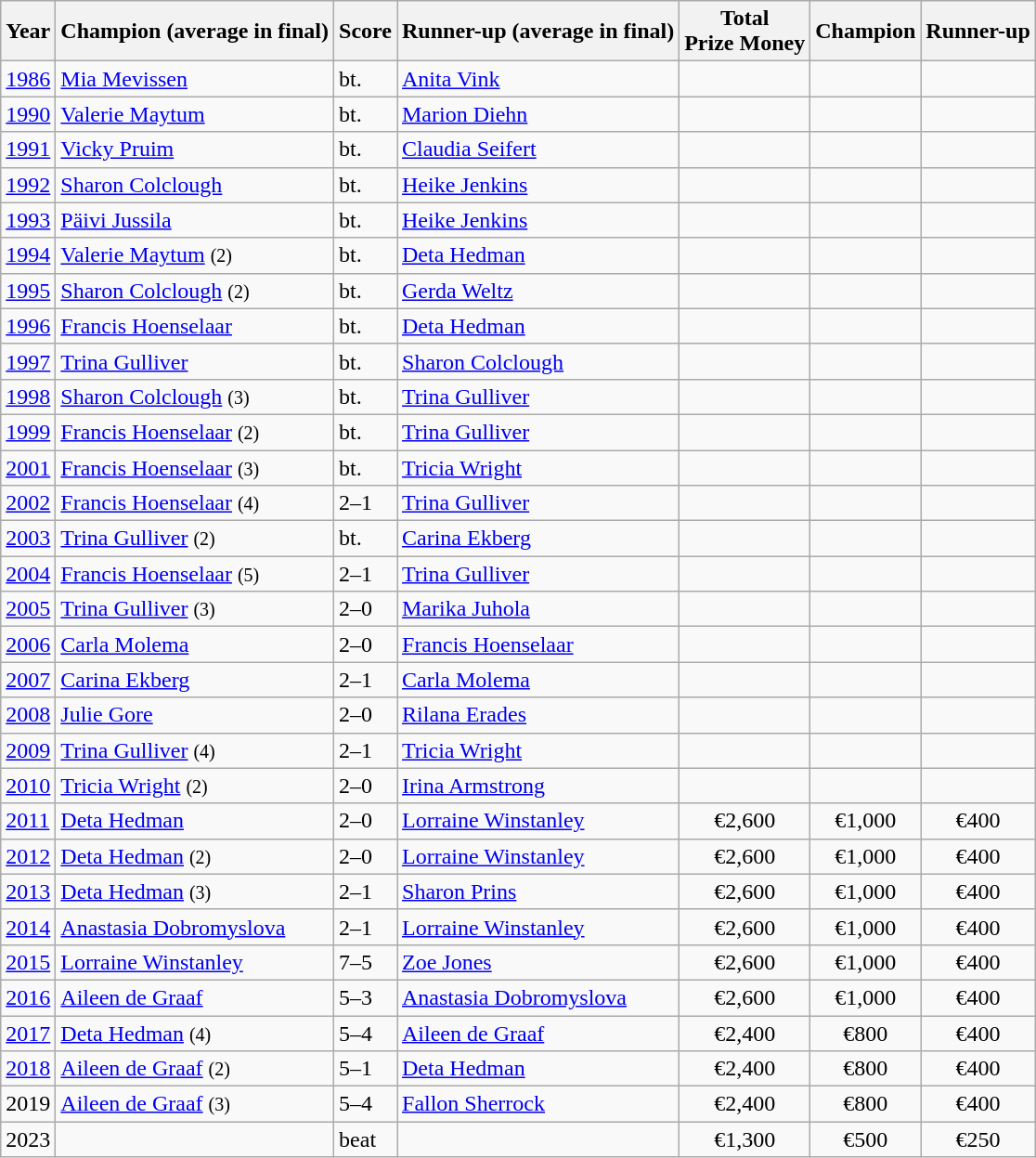<table class="wikitable">
<tr>
<th>Year</th>
<th>Champion (average in final)</th>
<th>Score</th>
<th>Runner-up (average in final)</th>
<th>Total<br>Prize Money</th>
<th>Champion</th>
<th>Runner-up</th>
</tr>
<tr>
<td><a href='#'>1986</a></td>
<td> <a href='#'>Mia Mevissen</a></td>
<td>bt.</td>
<td> <a href='#'>Anita Vink</a></td>
<td></td>
<td></td>
<td></td>
</tr>
<tr>
<td><a href='#'>1990</a></td>
<td> <a href='#'>Valerie Maytum</a></td>
<td>bt.</td>
<td> <a href='#'>Marion Diehn</a></td>
<td></td>
<td></td>
<td></td>
</tr>
<tr>
<td><a href='#'>1991</a></td>
<td> <a href='#'>Vicky Pruim</a></td>
<td>bt.</td>
<td> <a href='#'>Claudia Seifert</a></td>
<td></td>
<td></td>
<td></td>
</tr>
<tr>
<td><a href='#'>1992</a></td>
<td> <a href='#'>Sharon Colclough</a></td>
<td>bt.</td>
<td> <a href='#'>Heike Jenkins</a></td>
<td></td>
<td></td>
<td></td>
</tr>
<tr>
<td><a href='#'>1993</a></td>
<td> <a href='#'>Päivi Jussila</a></td>
<td>bt.</td>
<td> <a href='#'>Heike Jenkins</a></td>
<td></td>
<td></td>
<td></td>
</tr>
<tr>
<td><a href='#'>1994</a></td>
<td> <a href='#'>Valerie Maytum</a> <small>(2)</small></td>
<td>bt.</td>
<td> <a href='#'>Deta Hedman</a></td>
<td></td>
<td></td>
<td></td>
</tr>
<tr>
<td><a href='#'>1995</a></td>
<td> <a href='#'>Sharon Colclough</a> <small>(2)</small></td>
<td>bt.</td>
<td> <a href='#'>Gerda Weltz</a></td>
<td></td>
<td></td>
<td></td>
</tr>
<tr>
<td><a href='#'>1996</a></td>
<td> <a href='#'>Francis Hoenselaar</a></td>
<td>bt.</td>
<td> <a href='#'>Deta Hedman</a></td>
<td></td>
<td></td>
<td></td>
</tr>
<tr>
<td><a href='#'>1997</a></td>
<td> <a href='#'>Trina Gulliver</a></td>
<td>bt.</td>
<td> <a href='#'>Sharon Colclough</a></td>
<td></td>
<td></td>
<td></td>
</tr>
<tr>
<td><a href='#'>1998</a></td>
<td> <a href='#'>Sharon Colclough</a> <small>(3)</small></td>
<td>bt.</td>
<td> <a href='#'>Trina Gulliver</a></td>
<td></td>
<td></td>
<td></td>
</tr>
<tr>
<td><a href='#'>1999</a></td>
<td> <a href='#'>Francis Hoenselaar</a> <small>(2)</small></td>
<td>bt.</td>
<td> <a href='#'>Trina Gulliver</a></td>
<td></td>
<td></td>
<td></td>
</tr>
<tr>
<td><a href='#'>2001</a></td>
<td> <a href='#'>Francis Hoenselaar</a> <small>(3)</small></td>
<td>bt.</td>
<td> <a href='#'>Tricia Wright</a></td>
<td></td>
<td></td>
<td></td>
</tr>
<tr>
<td><a href='#'>2002</a></td>
<td> <a href='#'>Francis Hoenselaar</a> <small>(4)</small></td>
<td>2–1</td>
<td> <a href='#'>Trina Gulliver</a></td>
<td></td>
<td></td>
<td></td>
</tr>
<tr>
<td><a href='#'>2003</a></td>
<td> <a href='#'>Trina Gulliver</a> <small>(2)</small></td>
<td>bt.</td>
<td> <a href='#'>Carina Ekberg</a></td>
<td></td>
<td></td>
<td></td>
</tr>
<tr>
<td><a href='#'>2004</a></td>
<td> <a href='#'>Francis Hoenselaar</a> <small>(5)</small></td>
<td>2–1</td>
<td> <a href='#'>Trina Gulliver</a></td>
<td></td>
<td></td>
<td></td>
</tr>
<tr>
<td><a href='#'>2005</a></td>
<td> <a href='#'>Trina Gulliver</a> <small>(3)</small></td>
<td>2–0</td>
<td> <a href='#'>Marika Juhola</a></td>
<td></td>
<td></td>
<td></td>
</tr>
<tr>
<td><a href='#'>2006</a></td>
<td> <a href='#'>Carla Molema</a></td>
<td>2–0</td>
<td> <a href='#'>Francis Hoenselaar</a></td>
<td></td>
<td></td>
<td></td>
</tr>
<tr>
<td><a href='#'>2007</a></td>
<td> <a href='#'>Carina Ekberg</a></td>
<td>2–1</td>
<td> <a href='#'>Carla Molema</a></td>
<td></td>
<td></td>
<td></td>
</tr>
<tr>
<td><a href='#'>2008</a></td>
<td> <a href='#'>Julie Gore</a></td>
<td>2–0</td>
<td> <a href='#'>Rilana Erades</a></td>
<td></td>
<td></td>
<td></td>
</tr>
<tr>
<td><a href='#'>2009</a></td>
<td> <a href='#'>Trina Gulliver</a> <small>(4)</small></td>
<td>2–1</td>
<td> <a href='#'>Tricia Wright</a></td>
<td></td>
<td></td>
<td></td>
</tr>
<tr>
<td><a href='#'>2010</a></td>
<td> <a href='#'>Tricia Wright</a> <small>(2)</small></td>
<td>2–0</td>
<td> <a href='#'>Irina Armstrong</a></td>
<td></td>
<td></td>
<td></td>
</tr>
<tr>
<td><a href='#'>2011</a></td>
<td> <a href='#'>Deta Hedman</a></td>
<td>2–0</td>
<td> <a href='#'>Lorraine Winstanley</a></td>
<td align=center>€2,600</td>
<td align=center>€1,000</td>
<td align=center>€400</td>
</tr>
<tr>
<td><a href='#'>2012</a></td>
<td> <a href='#'>Deta Hedman</a> <small>(2)</small></td>
<td>2–0</td>
<td> <a href='#'>Lorraine Winstanley</a></td>
<td align=center>€2,600</td>
<td align=center>€1,000</td>
<td align=center>€400</td>
</tr>
<tr>
<td><a href='#'>2013</a></td>
<td> <a href='#'>Deta Hedman</a> <small>(3)</small></td>
<td>2–1</td>
<td> <a href='#'>Sharon Prins</a></td>
<td align=center>€2,600</td>
<td align=center>€1,000</td>
<td align=center>€400</td>
</tr>
<tr>
<td><a href='#'>2014</a></td>
<td> <a href='#'>Anastasia Dobromyslova</a></td>
<td>2–1</td>
<td> <a href='#'>Lorraine Winstanley</a></td>
<td align=center>€2,600</td>
<td align=center>€1,000</td>
<td align=center>€400</td>
</tr>
<tr>
<td><a href='#'>2015</a></td>
<td> <a href='#'>Lorraine Winstanley</a></td>
<td>7–5</td>
<td> <a href='#'>Zoe Jones</a></td>
<td align=center>€2,600</td>
<td align=center>€1,000</td>
<td align=center>€400</td>
</tr>
<tr>
<td><a href='#'>2016</a></td>
<td> <a href='#'>Aileen de Graaf</a></td>
<td>5–3</td>
<td> <a href='#'>Anastasia Dobromyslova</a></td>
<td align=center>€2,600</td>
<td align=center>€1,000</td>
<td align=center>€400</td>
</tr>
<tr>
<td><a href='#'>2017</a></td>
<td> <a href='#'>Deta Hedman</a> <small>(4)</small></td>
<td>5–4</td>
<td> <a href='#'>Aileen de Graaf</a></td>
<td align=center>€2,400</td>
<td align=center>€800</td>
<td align=center>€400</td>
</tr>
<tr>
<td><a href='#'>2018</a></td>
<td> <a href='#'>Aileen de Graaf</a> <small>(2)</small></td>
<td>5–1</td>
<td> <a href='#'>Deta Hedman</a></td>
<td align=center>€2,400</td>
<td align=center>€800</td>
<td align=center>€400</td>
</tr>
<tr>
<td>2019</td>
<td> <a href='#'>Aileen de Graaf</a> <small>(3)</small></td>
<td>5–4</td>
<td> <a href='#'>Fallon Sherrock</a></td>
<td align=center>€2,400</td>
<td align=center>€800</td>
<td align=center>€400</td>
</tr>
<tr>
<td>2023</td>
<td></td>
<td>beat</td>
<td></td>
<td align=center>€1,300</td>
<td align=center>€500</td>
<td align=center>€250</td>
</tr>
</table>
